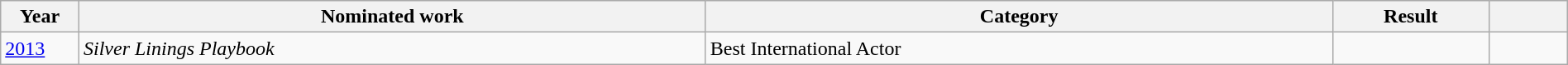<table class="wikitable" style="width:100%;">
<tr>
<th width=5%>Year</th>
<th style="width:40%;">Nominated work</th>
<th style="width:40%;">Category</th>
<th style="width:10%;">Result</th>
<th width=5%></th>
</tr>
<tr>
<td><a href='#'>2013</a></td>
<td><em>Silver Linings Playbook</em></td>
<td>Best International Actor</td>
<td></td>
<td style="text-align:center;"></td>
</tr>
</table>
